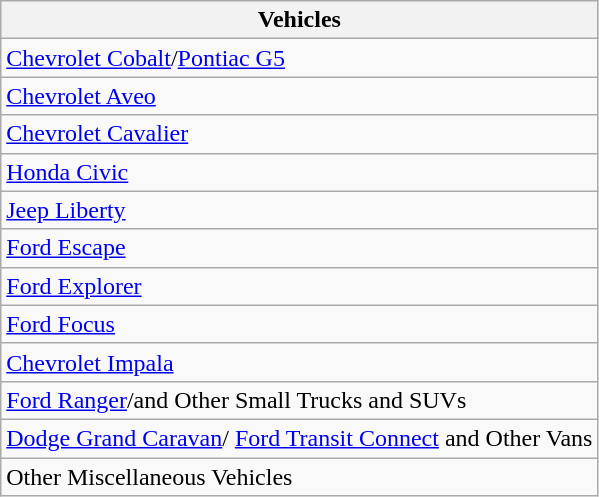<table class="wikitable">
<tr>
<th>Vehicles</th>
</tr>
<tr>
<td><a href='#'>Chevrolet Cobalt</a>/<a href='#'>Pontiac G5</a></td>
</tr>
<tr>
<td><a href='#'>Chevrolet Aveo</a></td>
</tr>
<tr>
<td><a href='#'>Chevrolet Cavalier</a></td>
</tr>
<tr>
<td><a href='#'>Honda Civic</a></td>
</tr>
<tr>
<td><a href='#'>Jeep Liberty</a></td>
</tr>
<tr>
<td><a href='#'>Ford Escape</a></td>
</tr>
<tr>
<td><a href='#'>Ford Explorer</a></td>
</tr>
<tr>
<td><a href='#'>Ford Focus</a></td>
</tr>
<tr>
<td><a href='#'>Chevrolet Impala</a></td>
</tr>
<tr>
<td><a href='#'>Ford Ranger</a>/and Other Small Trucks and SUVs</td>
</tr>
<tr>
<td><a href='#'>Dodge Grand Caravan</a>/ <a href='#'>Ford Transit Connect</a> and Other Vans</td>
</tr>
<tr>
<td>Other Miscellaneous Vehicles</td>
</tr>
</table>
